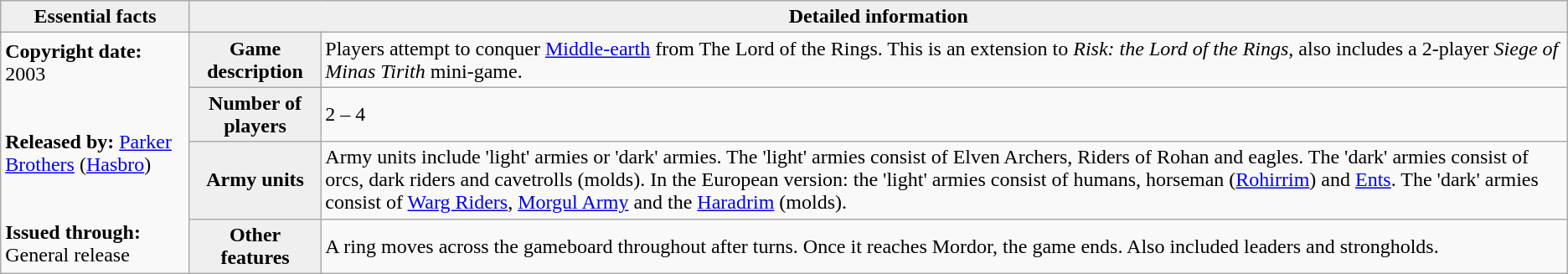<table class="wikitable">
<tr>
<th style="background:#efefef;">Essential facts</th>
<th style="background:#efefef;" colspan=2>Detailed information</th>
</tr>
<tr>
<td rowspan=4><strong>Copyright date:</strong> 2003<br><br><br> <strong>Released by:</strong> <a href='#'>Parker Brothers</a> (<a href='#'>Hasbro</a>) <br><br><br> <strong>Issued through:</strong> General release</td>
<th style="background:#efefef;">Game description</th>
<td>Players attempt to conquer <a href='#'>Middle-earth</a> from The Lord of the Rings. This is an extension to <em>Risk: the Lord of the Rings</em>, also includes a 2-player <em>Siege of Minas Tirith</em> mini-game.</td>
</tr>
<tr>
<th style="background:#efefef;">Number of players</th>
<td>2 – 4</td>
</tr>
<tr>
<th style="background:#efefef;">Army units</th>
<td>Army units include 'light' armies or 'dark' armies. The 'light' armies consist of Elven Archers, Riders of Rohan and eagles. The 'dark' armies consist of orcs, dark riders and cavetrolls (molds). In the European version: the 'light' armies consist of humans, horseman (<a href='#'>Rohirrim</a>) and <a href='#'>Ents</a>. The 'dark' armies consist of <a href='#'>Warg Riders</a>, <a href='#'>Morgul Army</a> and the <a href='#'>Haradrim</a> (molds).</td>
</tr>
<tr>
<th style="background:#efefef;">Other features</th>
<td>A ring moves across the gameboard throughout after turns. Once it reaches Mordor, the game ends. Also included leaders and strongholds.</td>
</tr>
</table>
